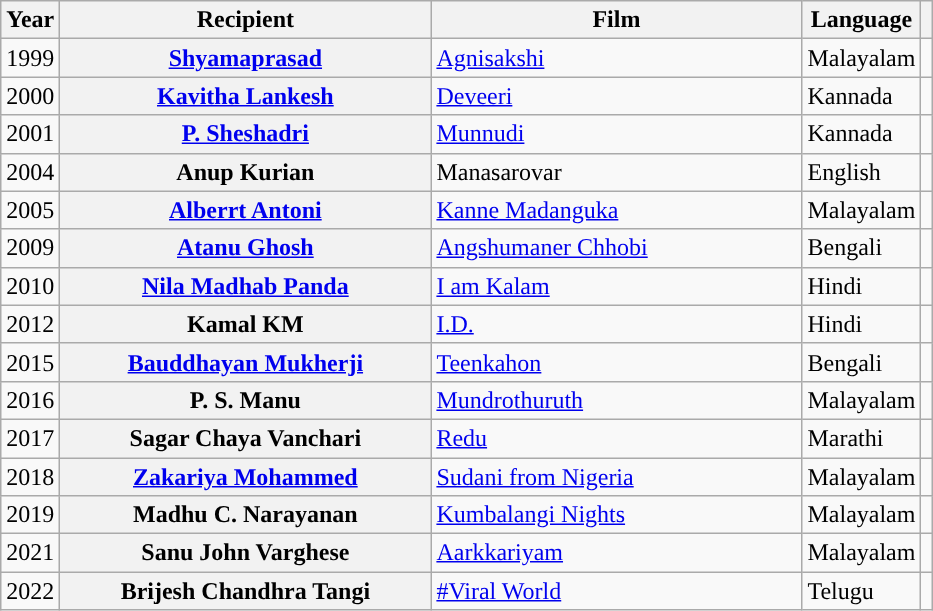<table class="wikitable plainrowheaders sortable">
<tr>
<th scope="col" width="20px">Year</th>
<th scope="col" width="240px">Recipient</th>
<th scope="col" width="240px">Film</th>
<th>Language</th>
<th scope="col" class="unsortable"></th>
</tr>
<tr>
<td>1999</td>
<th scope="row"><a href='#'>Shyamaprasad</a></th>
<td><a href='#'>Agnisakshi</a></td>
<td>Malayalam</td>
<td style="text-align:center;"></td>
</tr>
<tr>
<td>2000</td>
<th scope="row"><a href='#'>Kavitha Lankesh</a></th>
<td><a href='#'>Deveeri</a></td>
<td>Kannada</td>
<td style="text-align:center;"></td>
</tr>
<tr>
<td>2001</td>
<th scope="row"><a href='#'>P. Sheshadri</a></th>
<td><a href='#'>Munnudi</a></td>
<td>Kannada</td>
<td style="text-align:center;"></td>
</tr>
<tr>
<td>2004</td>
<th scope="row">Anup Kurian</th>
<td>Manasarovar</td>
<td>English</td>
<td style="text-align:center;"></td>
</tr>
<tr>
<td>2005</td>
<th scope="row"><a href='#'>Alberrt Antoni</a></th>
<td><a href='#'>Kanne Madanguka</a></td>
<td>Malayalam</td>
<td style="text-align:center;"></td>
</tr>
<tr>
<td>2009</td>
<th scope="row"><a href='#'>Atanu Ghosh</a></th>
<td><a href='#'>Angshumaner Chhobi</a></td>
<td>Bengali</td>
<td style="text-align:center;"></td>
</tr>
<tr>
<td>2010</td>
<th scope="row"><a href='#'>Nila Madhab Panda</a></th>
<td><a href='#'>I am Kalam</a></td>
<td>Hindi</td>
<td style="text-align:center;"></td>
</tr>
<tr>
<td>2012</td>
<th scope="row">Kamal KM</th>
<td><a href='#'>I.D.</a></td>
<td>Hindi</td>
<td style="text-align:center;"></td>
</tr>
<tr>
<td>2015</td>
<th scope="row"><a href='#'>Bauddhayan Mukherji</a></th>
<td><a href='#'>Teenkahon</a></td>
<td>Bengali</td>
<td style="text-align:center;"></td>
</tr>
<tr>
<td>2016</td>
<th scope="row">P. S. Manu</th>
<td><a href='#'>Mundrothuruth</a></td>
<td>Malayalam</td>
<td style="text-align:center;"></td>
</tr>
<tr>
<td>2017</td>
<th scope="row">Sagar Chaya Vanchari</th>
<td><a href='#'>Redu</a></td>
<td>Marathi</td>
<td style="text-align:center;"></td>
</tr>
<tr>
<td>2018</td>
<th scope="row"><a href='#'>Zakariya Mohammed</a></th>
<td><a href='#'>Sudani from Nigeria</a></td>
<td>Malayalam</td>
<td style="text-align:center;"></td>
</tr>
<tr>
<td>2019</td>
<th scope="row">Madhu C. Narayanan</th>
<td><a href='#'>Kumbalangi Nights</a></td>
<td>Malayalam</td>
<td style="text-align:center"></td>
</tr>
<tr>
<td>2021</td>
<th scope="row">Sanu John Varghese</th>
<td><a href='#'>Aarkkariyam</a></td>
<td>Malayalam</td>
<td style="text-align:center"></td>
</tr>
<tr>
<td>2022</td>
<th scope="row">Brijesh Chandhra Tangi</th>
<td><a href='#'>#Viral World</a></td>
<td>Telugu</td>
<td style="text-align:center"></td>
</tr>
</table>
